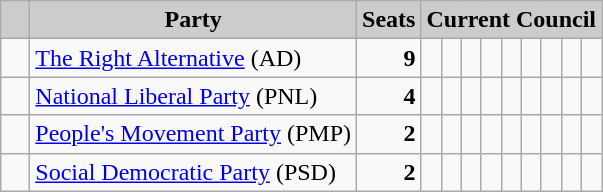<table class="wikitable">
<tr>
<th style="background:#ccc">   </th>
<th style="background:#ccc">Party</th>
<th style="background:#ccc">Seats</th>
<th style="background:#ccc" colspan="9">Current Council</th>
</tr>
<tr>
<td> </td>
<td><a href='#'>The Right Alternative</a> (AD)</td>
<td style="text-align: right"><strong>9</strong></td>
<td>  </td>
<td>  </td>
<td>  </td>
<td>  </td>
<td>  </td>
<td>  </td>
<td>  </td>
<td>  </td>
<td>  </td>
</tr>
<tr>
<td>  </td>
<td><a href='#'>National Liberal Party</a> (PNL)</td>
<td style="text-align: right"><strong>4</strong></td>
<td>  </td>
<td>  </td>
<td>  </td>
<td>  </td>
<td> </td>
<td> </td>
<td> </td>
<td> </td>
<td> </td>
</tr>
<tr>
<td>  </td>
<td><a href='#'>People's Movement Party</a> (PMP)</td>
<td style="text-align: right"><strong>2</strong></td>
<td>  </td>
<td>  </td>
<td> </td>
<td> </td>
<td> </td>
<td> </td>
<td> </td>
<td> </td>
<td> </td>
</tr>
<tr>
<td>  </td>
<td><a href='#'>Social Democratic Party</a> (PSD)</td>
<td style="text-align: right"><strong>2</strong></td>
<td>  </td>
<td>  </td>
<td> </td>
<td> </td>
<td> </td>
<td> </td>
<td> </td>
<td> </td>
<td> </td>
</tr>
</table>
